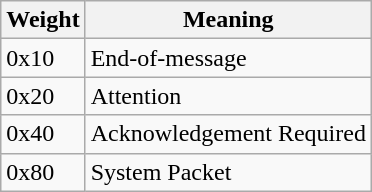<table class=wikitable style="text-align:left;">
<tr>
<th>Weight</th>
<th>Meaning</th>
</tr>
<tr>
<td>0x10</td>
<td>End-of-message</td>
</tr>
<tr>
<td>0x20</td>
<td>Attention</td>
</tr>
<tr>
<td>0x40</td>
<td>Acknowledgement Required</td>
</tr>
<tr>
<td>0x80</td>
<td>System Packet</td>
</tr>
</table>
